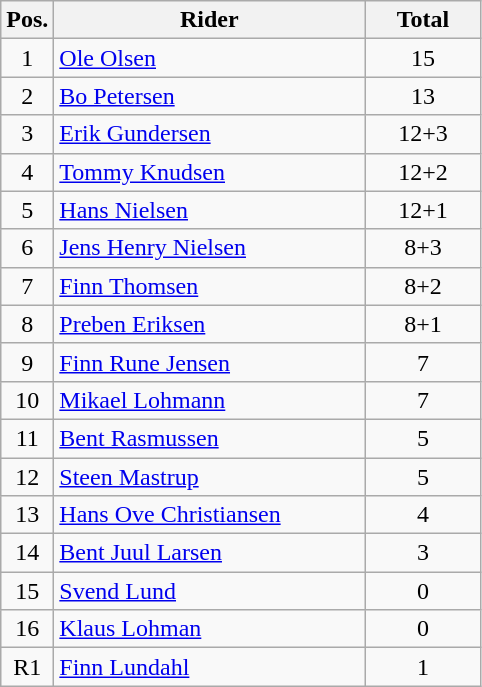<table class=wikitable>
<tr>
<th width=25px>Pos.</th>
<th width=200px>Rider</th>
<th width=70px>Total</th>
</tr>
<tr align=center >
<td>1</td>
<td align=left><a href='#'>Ole Olsen</a></td>
<td>15</td>
</tr>
<tr align=center >
<td>2</td>
<td align=left><a href='#'>Bo Petersen</a></td>
<td>13</td>
</tr>
<tr align=center >
<td>3</td>
<td align=left><a href='#'>Erik Gundersen</a></td>
<td>12+3</td>
</tr>
<tr align=center >
<td>4</td>
<td align=left><a href='#'>Tommy Knudsen</a></td>
<td>12+2</td>
</tr>
<tr align=center >
<td>5</td>
<td align=left><a href='#'>Hans Nielsen</a></td>
<td>12+1</td>
</tr>
<tr align=center >
<td>6</td>
<td align=left><a href='#'>Jens Henry Nielsen</a></td>
<td>8+3</td>
</tr>
<tr align=center>
<td>7</td>
<td align=left><a href='#'>Finn Thomsen</a></td>
<td>8+2</td>
</tr>
<tr align=center>
<td>8</td>
<td align=left><a href='#'>Preben Eriksen</a></td>
<td>8+1</td>
</tr>
<tr align=center>
<td>9</td>
<td align=left><a href='#'>Finn Rune Jensen</a></td>
<td>7</td>
</tr>
<tr align=center>
<td>10</td>
<td align=left><a href='#'>Mikael Lohmann</a></td>
<td>7</td>
</tr>
<tr align=center>
<td>11</td>
<td align=left><a href='#'>Bent Rasmussen</a></td>
<td>5</td>
</tr>
<tr align=center>
<td>12</td>
<td align=left><a href='#'>Steen Mastrup</a></td>
<td>5</td>
</tr>
<tr align=center>
<td>13</td>
<td align=left><a href='#'>Hans Ove Christiansen</a></td>
<td>4</td>
</tr>
<tr align=center>
<td>14</td>
<td align=left><a href='#'>Bent Juul Larsen</a></td>
<td>3</td>
</tr>
<tr align=center>
<td>15</td>
<td align=left><a href='#'>Svend Lund</a></td>
<td>0</td>
</tr>
<tr align=center>
<td>16</td>
<td align=left><a href='#'>Klaus Lohman</a></td>
<td>0</td>
</tr>
<tr align=center>
<td>R1</td>
<td align=left><a href='#'>Finn Lundahl</a></td>
<td>1</td>
</tr>
</table>
